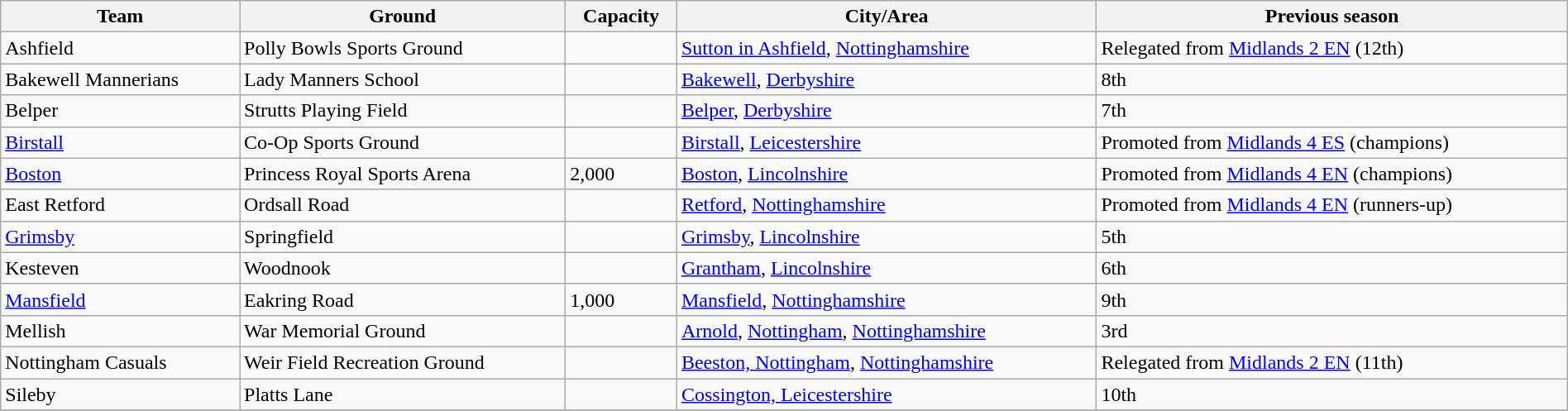<table class="wikitable sortable" width=100%>
<tr>
<th>Team</th>
<th>Ground</th>
<th>Capacity</th>
<th>City/Area</th>
<th>Previous season</th>
</tr>
<tr>
<td>Ashfield</td>
<td>Polly Bowls Sports Ground</td>
<td></td>
<td><a href='#'>Sutton in Ashfield</a>, <a href='#'>Nottinghamshire</a></td>
<td>Relegated from <a href='#'>Midlands 2 EN</a> (12th)</td>
</tr>
<tr>
<td>Bakewell Mannerians</td>
<td>Lady Manners School</td>
<td></td>
<td><a href='#'>Bakewell</a>, <a href='#'>Derbyshire</a></td>
<td>8th</td>
</tr>
<tr>
<td>Belper</td>
<td>Strutts Playing Field</td>
<td></td>
<td><a href='#'>Belper</a>, <a href='#'>Derbyshire</a></td>
<td>7th</td>
</tr>
<tr>
<td><a href='#'>Birstall</a></td>
<td>Co-Op Sports Ground</td>
<td></td>
<td><a href='#'>Birstall</a>, <a href='#'>Leicestershire</a></td>
<td>Promoted from <a href='#'>Midlands 4 ES</a> (champions)</td>
</tr>
<tr>
<td><a href='#'>Boston</a></td>
<td>Princess Royal Sports Arena</td>
<td>2,000</td>
<td><a href='#'>Boston</a>, <a href='#'>Lincolnshire</a></td>
<td>Promoted from <a href='#'>Midlands 4 EN</a> (champions)</td>
</tr>
<tr>
<td>East Retford</td>
<td>Ordsall Road</td>
<td></td>
<td><a href='#'>Retford</a>, <a href='#'>Nottinghamshire</a></td>
<td>Promoted from <a href='#'>Midlands 4 EN</a> (runners-up)</td>
</tr>
<tr>
<td><a href='#'>Grimsby</a></td>
<td>Springfield</td>
<td></td>
<td><a href='#'>Grimsby</a>, <a href='#'>Lincolnshire</a></td>
<td>5th</td>
</tr>
<tr>
<td>Kesteven</td>
<td>Woodnook</td>
<td></td>
<td><a href='#'>Grantham</a>, <a href='#'>Lincolnshire</a></td>
<td>6th</td>
</tr>
<tr>
<td><a href='#'>Mansfield</a></td>
<td>Eakring Road</td>
<td>1,000</td>
<td><a href='#'>Mansfield</a>, <a href='#'>Nottinghamshire</a></td>
<td>9th</td>
</tr>
<tr>
<td>Mellish</td>
<td>War Memorial Ground</td>
<td></td>
<td><a href='#'>Arnold</a>, <a href='#'>Nottingham</a>, <a href='#'>Nottinghamshire</a></td>
<td>3rd</td>
</tr>
<tr>
<td>Nottingham Casuals</td>
<td>Weir Field Recreation Ground</td>
<td></td>
<td><a href='#'>Beeston, Nottingham</a>, <a href='#'>Nottinghamshire</a></td>
<td>Relegated from <a href='#'>Midlands 2 EN</a> (11th)</td>
</tr>
<tr>
<td>Sileby</td>
<td>Platts Lane</td>
<td></td>
<td><a href='#'>Cossington, Leicestershire</a></td>
<td>10th</td>
</tr>
<tr>
</tr>
</table>
